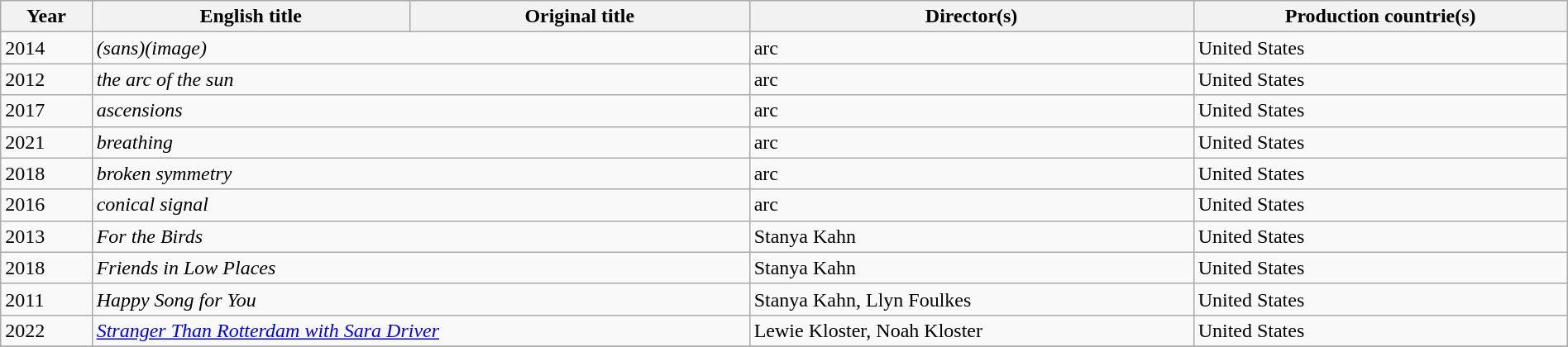<table class="sortable wikitable" style="width:100%; margin-bottom:4px" cellpadding="5">
<tr>
<th scope="col">Year</th>
<th scope="col">English title</th>
<th scope="col">Original title</th>
<th scope="col">Director(s)</th>
<th scope="col">Production countrie(s)</th>
</tr>
<tr>
<td>2014</td>
<td colspan="2"><em>(sans)(image)</em></td>
<td>arc</td>
<td>United States</td>
</tr>
<tr>
<td>2012</td>
<td colspan="2"><em>the arc of the sun</em></td>
<td>arc</td>
<td>United States</td>
</tr>
<tr>
<td>2017</td>
<td colspan="2"><em>ascensions</em></td>
<td>arc</td>
<td>United States</td>
</tr>
<tr>
<td>2021</td>
<td colspan="2"><em>breathing</em></td>
<td>arc</td>
<td>United States</td>
</tr>
<tr>
<td>2018</td>
<td colspan="2"><em>broken symmetry</em></td>
<td>arc</td>
<td>United States</td>
</tr>
<tr>
<td>2016</td>
<td colspan="2"><em>conical signal</em></td>
<td>arc</td>
<td>United States</td>
</tr>
<tr>
<td>2013</td>
<td colspan="2"><em>For the Birds</em></td>
<td>Stanya Kahn</td>
<td>United States</td>
</tr>
<tr>
<td>2018</td>
<td colspan="2"><em>Friends in Low Places</em></td>
<td>Stanya Kahn</td>
<td>United States</td>
</tr>
<tr>
<td>2011</td>
<td colspan="2"><em>Happy Song for You</em></td>
<td>Stanya Kahn, Llyn Foulkes</td>
<td>United States</td>
</tr>
<tr>
<td>2022</td>
<td colspan=2><em><a href='#'>Stranger Than Rotterdam with Sara Driver</a></em></td>
<td>Lewie Kloster, Noah Kloster</td>
<td>United States</td>
</tr>
<tr>
</tr>
</table>
